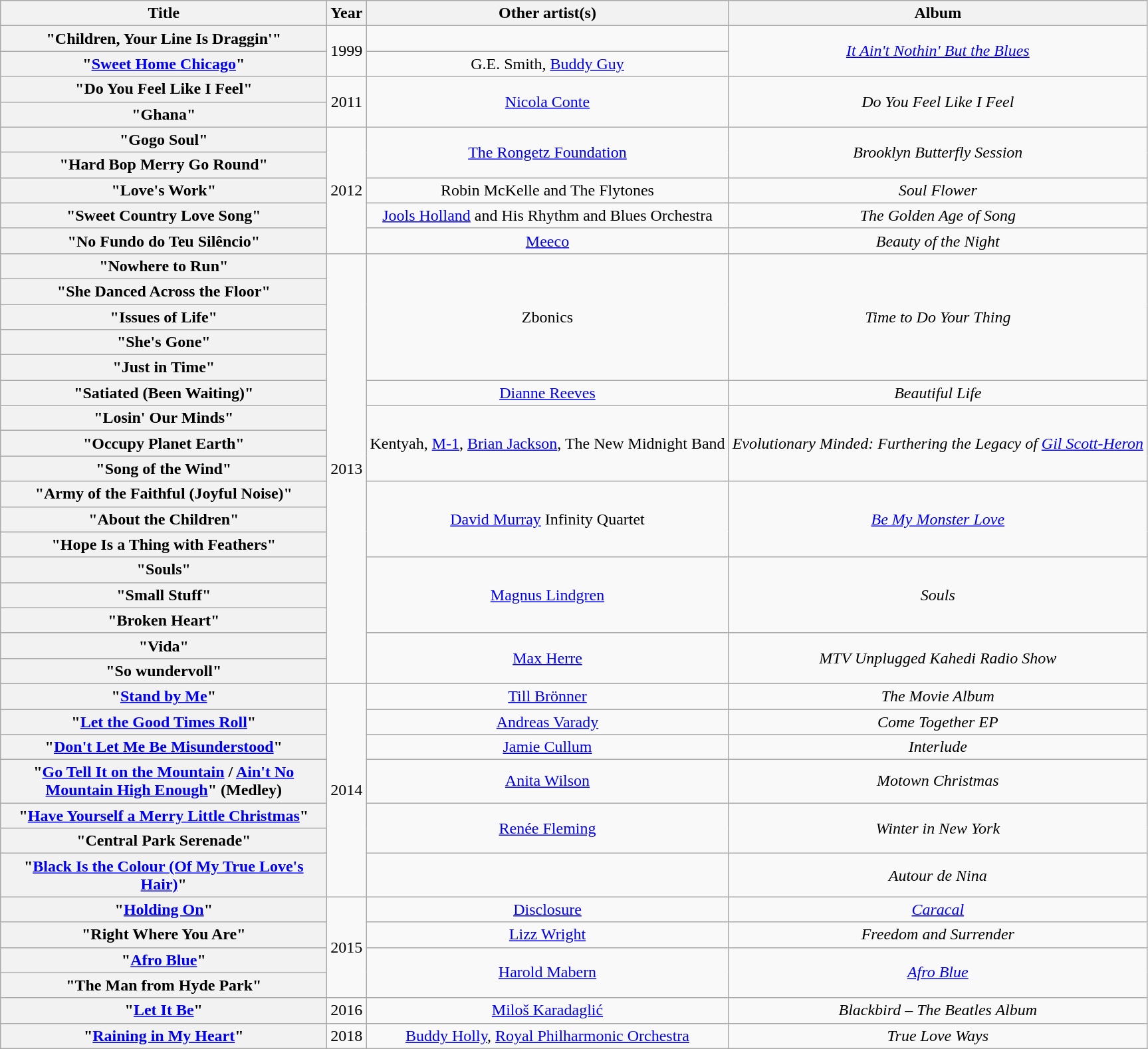<table class="wikitable plainrowheaders" style="text-align:center;">
<tr>
<th scope="col" style="width:20em;">Title</th>
<th scope="col" style="width:1em;">Year</th>
<th scope="col">Other artist(s)</th>
<th scope="col">Album</th>
</tr>
<tr>
<th scope="row">"Children, Your Line Is Draggin'"</th>
<td rowspan="2">1999</td>
<td></td>
<td rowspan="2"><em><a href='#'>It Ain't Nothin' But the Blues</a></em></td>
</tr>
<tr>
<th scope="row">"<a href='#'>Sweet Home Chicago</a>"</th>
<td>G.E. Smith, <a href='#'>Buddy Guy</a></td>
</tr>
<tr>
<th scope="row">"Do You Feel Like I Feel"</th>
<td rowspan="2">2011</td>
<td rowspan="2"><a href='#'>Nicola Conte</a></td>
<td rowspan="2"><em>Do You Feel Like I Feel</em></td>
</tr>
<tr>
<th scope="row">"Ghana"</th>
</tr>
<tr>
<th scope="row">"Gogo Soul"</th>
<td rowspan="5">2012</td>
<td rowspan="2"><a href='#'>The Rongetz Foundation</a></td>
<td rowspan="2"><em>Brooklyn Butterfly Session</em></td>
</tr>
<tr>
<th scope="row">"Hard Bop Merry Go Round"</th>
</tr>
<tr>
<th scope="row">"Love's Work"</th>
<td>Robin McKelle and The Flytones</td>
<td><em>Soul Flower</em></td>
</tr>
<tr>
<th scope="row">"Sweet Country Love Song"</th>
<td><a href='#'>Jools Holland</a> and His Rhythm and Blues Orchestra</td>
<td><em>The Golden Age of Song</em></td>
</tr>
<tr>
<th scope="row">"No Fundo do Teu Silêncio"</th>
<td><a href='#'>Meeco</a></td>
<td><em>Beauty of the Night</em></td>
</tr>
<tr>
<th scope="row">"Nowhere to Run"</th>
<td rowspan="17">2013</td>
<td rowspan="5">Zbonics</td>
<td rowspan="5"><em>Time to Do Your Thing</em></td>
</tr>
<tr>
<th scope="row">"She Danced Across the Floor"</th>
</tr>
<tr>
<th scope="row">"Issues of Life"</th>
</tr>
<tr>
<th scope="row">"She's Gone"</th>
</tr>
<tr>
<th scope="row">"Just in Time"</th>
</tr>
<tr>
<th scope="row">"Satiated (Been Waiting)"</th>
<td><a href='#'>Dianne Reeves</a></td>
<td><em>Beautiful Life</em></td>
</tr>
<tr>
<th scope="row">"Losin' Our Minds"</th>
<td rowspan="3">Kentyah, <a href='#'>M-1</a>, <a href='#'>Brian Jackson</a>, The New Midnight Band</td>
<td rowspan="3"><em>Evolutionary Minded: Furthering the Legacy of <a href='#'>Gil Scott-Heron</a></em></td>
</tr>
<tr>
<th scope="row">"Occupy Planet Earth"</th>
</tr>
<tr>
<th scope="row">"Song of the Wind"</th>
</tr>
<tr>
<th scope="row">"Army of the Faithful (Joyful Noise)"</th>
<td rowspan="3"><a href='#'>David Murray</a> Infinity Quartet</td>
<td rowspan="3"><em><a href='#'>Be My Monster Love</a></em></td>
</tr>
<tr>
<th scope="row">"About the Children"</th>
</tr>
<tr>
<th scope="row">"Hope Is a Thing with Feathers"</th>
</tr>
<tr>
<th scope="row">"Souls"</th>
<td rowspan="3"><a href='#'>Magnus Lindgren</a></td>
<td rowspan="3"><em>Souls</em></td>
</tr>
<tr>
<th scope="row">"Small Stuff"</th>
</tr>
<tr>
<th scope="row">"Broken Heart"</th>
</tr>
<tr>
<th scope="row">"Vida"</th>
<td rowspan="2"><a href='#'>Max Herre</a></td>
<td rowspan="2"><em>MTV Unplugged Kahedi Radio Show</em></td>
</tr>
<tr>
<th scope="row">"So wundervoll"</th>
</tr>
<tr>
<th scope="row">"<a href='#'>Stand by Me</a>"</th>
<td rowspan="7">2014</td>
<td><a href='#'>Till Brönner</a></td>
<td><em>The Movie Album</em></td>
</tr>
<tr>
<th scope="row">"<a href='#'>Let the Good Times Roll</a>"</th>
<td><a href='#'>Andreas Varady</a></td>
<td><em>Come Together EP</em></td>
</tr>
<tr>
<th scope="row">"<a href='#'>Don't Let Me Be Misunderstood</a>"</th>
<td><a href='#'>Jamie Cullum</a></td>
<td><em>Interlude</em></td>
</tr>
<tr>
<th scope="row">"<a href='#'>Go Tell It on the Mountain</a> / <a href='#'>Ain't No Mountain High Enough</a>" <span>(Medley)</span></th>
<td><a href='#'>Anita Wilson</a></td>
<td><em>Motown Christmas</em></td>
</tr>
<tr>
<th scope="row">"<a href='#'>Have Yourself a Merry Little Christmas</a>"</th>
<td rowspan="2"><a href='#'>Renée Fleming</a></td>
<td rowspan="2"><em>Winter in New York</em></td>
</tr>
<tr>
<th scope="row">"Central Park Serenade"</th>
</tr>
<tr>
<th scope="row">"<a href='#'>Black Is the Colour (Of My True Love's Hair)</a>"</th>
<td></td>
<td><em>Autour de Nina</em></td>
</tr>
<tr>
<th scope="row">"<a href='#'>Holding On</a>"</th>
<td rowspan="4">2015</td>
<td><a href='#'>Disclosure</a></td>
<td><em><a href='#'>Caracal</a></em></td>
</tr>
<tr>
<th scope="row">"Right Where You Are"</th>
<td><a href='#'>Lizz Wright</a></td>
<td><em>Freedom and Surrender</em></td>
</tr>
<tr>
<th scope="row">"<a href='#'>Afro Blue</a>"</th>
<td rowspan="2"><a href='#'>Harold Mabern</a></td>
<td rowspan="2"><em><a href='#'>Afro Blue</a></em></td>
</tr>
<tr>
<th scope="row">"The Man from Hyde Park"</th>
</tr>
<tr>
<th scope="row">"<a href='#'>Let It Be</a>"</th>
<td>2016</td>
<td><a href='#'>Miloš Karadaglić</a></td>
<td><em>Blackbird – The Beatles Album</em></td>
</tr>
<tr>
<th scope="row">"<a href='#'>Raining in My Heart</a>"</th>
<td>2018</td>
<td><a href='#'>Buddy Holly</a>, <a href='#'>Royal Philharmonic Orchestra</a></td>
<td><em>True Love Ways</em></td>
</tr>
</table>
